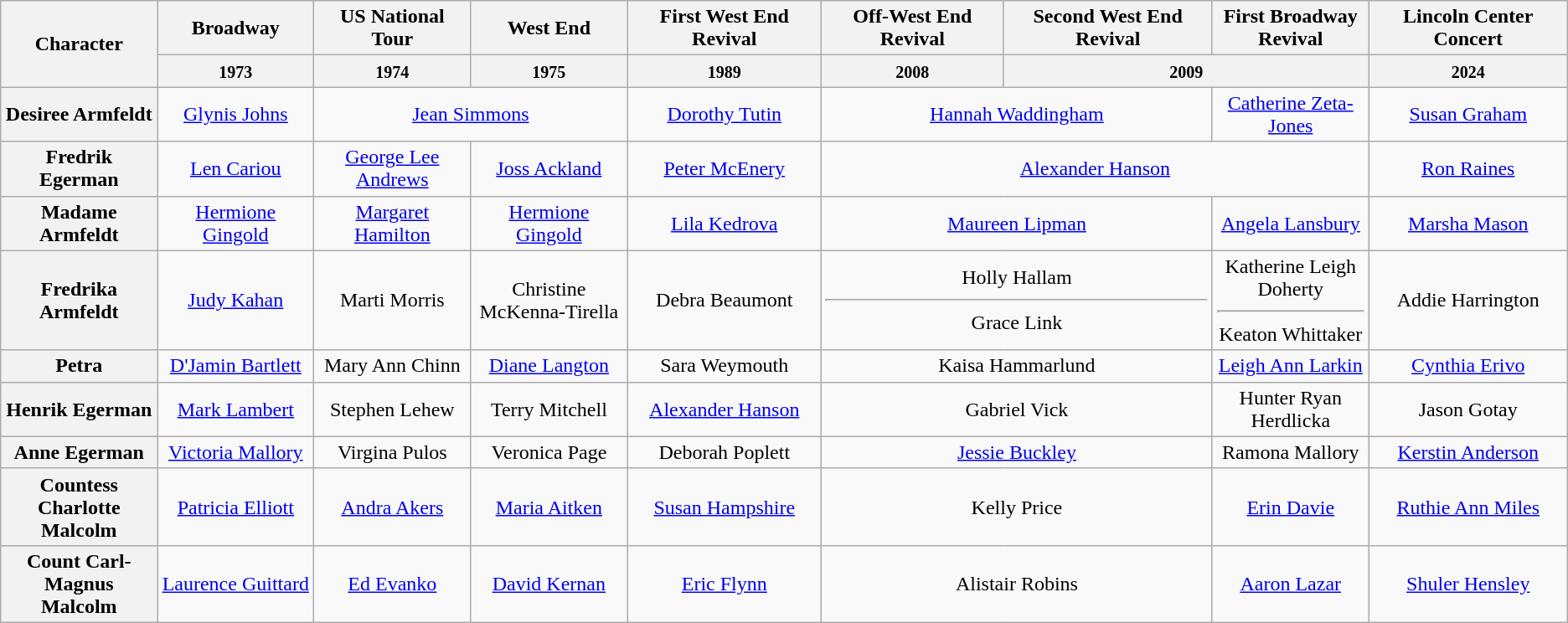<table class="wikitable">
<tr>
<th rowspan="2" style="width:10%;">Character</th>
<th style="width:10%;">Broadway</th>
<th style="width:10%;">US National Tour</th>
<th style="width:10%;">West End</th>
<th>First West End Revival</th>
<th>Off-West End Revival</th>
<th>Second West End Revival</th>
<th style="width:10%;">First Broadway Revival</th>
<th>Lincoln Center Concert</th>
</tr>
<tr>
<th><small>1973</small></th>
<th><small>1974</small></th>
<th><small>1975</small></th>
<th><small>1989</small></th>
<th><small>2008</small></th>
<th colspan="2"><small>2009</small></th>
<th><small>2024</small></th>
</tr>
<tr>
<th>Desiree Armfeldt</th>
<td style="text-align:center;"><a href='#'>Glynis Johns</a></td>
<td colspan="2" style="text-align:center;"><a href='#'>Jean Simmons</a></td>
<td style="text-align:center;"><a href='#'>Dorothy Tutin</a></td>
<td colspan="2" style="text-align:center;"><a href='#'>Hannah Waddingham</a></td>
<td style="text-align:center;"><a href='#'>Catherine Zeta-Jones</a></td>
<td style="text-align:center;"><a href='#'>Susan Graham</a></td>
</tr>
<tr>
<th>Fredrik Egerman</th>
<td style="text-align:center;"><a href='#'>Len Cariou</a></td>
<td style="text-align:center;"><a href='#'>George Lee Andrews</a></td>
<td style="text-align:center;"><a href='#'>Joss Ackland</a></td>
<td style="text-align:center;"><a href='#'>Peter McEnery</a></td>
<td colspan="3" style="text-align:center;"><a href='#'>Alexander Hanson</a></td>
<td style="text-align:center;"><a href='#'>Ron Raines</a></td>
</tr>
<tr>
<th>Madame Armfeldt</th>
<td style="text-align:center;"><a href='#'>Hermione Gingold</a></td>
<td style="text-align:center;"><a href='#'>Margaret Hamilton</a></td>
<td style="text-align:center;"><a href='#'>Hermione Gingold</a></td>
<td style="text-align:center;"><a href='#'>Lila Kedrova</a></td>
<td colspan="2" style="text-align:center;"><a href='#'>Maureen Lipman</a></td>
<td style="text-align:center;"><a href='#'>Angela Lansbury</a></td>
<td style="text-align:center;"><a href='#'>Marsha Mason</a></td>
</tr>
<tr>
<th>Fredrika Armfeldt</th>
<td style="text-align:center;"><a href='#'>Judy Kahan</a></td>
<td style="text-align:center;">Marti Morris</td>
<td style="text-align:center;">Christine McKenna-Tirella</td>
<td style="text-align:center;">Debra Beaumont</td>
<td colspan="2" style="text-align:center;">Holly Hallam<hr>Grace Link</td>
<td style="text-align:center;">Katherine Leigh Doherty<hr>Keaton Whittaker</td>
<td style="text-align:center;">Addie Harrington</td>
</tr>
<tr>
<th>Petra</th>
<td style="text-align:center;"><a href='#'>D'Jamin Bartlett</a></td>
<td style="text-align:center;">Mary Ann Chinn</td>
<td style="text-align:center;"><a href='#'>Diane Langton</a></td>
<td style="text-align:center;">Sara Weymouth</td>
<td colspan="2" style="text-align:center;">Kaisa Hammarlund</td>
<td style="text-align:center;"><a href='#'>Leigh Ann Larkin</a></td>
<td style="text-align:center;"><a href='#'>Cynthia Erivo</a></td>
</tr>
<tr>
<th>Henrik Egerman</th>
<td style="text-align:center;"><a href='#'>Mark Lambert</a></td>
<td style="text-align:center;">Stephen Lehew</td>
<td style="text-align:center;">Terry Mitchell</td>
<td style="text-align:center;"><a href='#'>Alexander Hanson</a></td>
<td colspan="2" style="text-align:center;">Gabriel Vick</td>
<td style="text-align:center;">Hunter Ryan Herdlicka</td>
<td style="text-align:center;">Jason Gotay</td>
</tr>
<tr>
<th>Anne Egerman</th>
<td style="text-align:center;"><a href='#'>Victoria Mallory</a></td>
<td style="text-align:center;">Virgina Pulos</td>
<td style="text-align:center;">Veronica Page</td>
<td style="text-align:center;">Deborah Poplett</td>
<td colspan="2" style="text-align:center;"><a href='#'>Jessie Buckley</a></td>
<td style="text-align:center;">Ramona Mallory</td>
<td style="text-align:center;"><a href='#'>Kerstin Anderson</a></td>
</tr>
<tr>
<th>Countess Charlotte Malcolm</th>
<td style="text-align:center;"><a href='#'>Patricia Elliott</a></td>
<td style="text-align:center;"><a href='#'>Andra Akers</a></td>
<td style="text-align:center;"><a href='#'>Maria Aitken</a></td>
<td style="text-align:center;"><a href='#'>Susan Hampshire</a></td>
<td colspan="2" style="text-align:center;">Kelly Price</td>
<td style="text-align:center;"><a href='#'>Erin Davie</a></td>
<td style="text-align:center;"><a href='#'>Ruthie Ann Miles</a></td>
</tr>
<tr>
<th>Count Carl-Magnus Malcolm</th>
<td style="text-align:center;"><a href='#'>Laurence Guittard</a></td>
<td style="text-align:center;"><a href='#'>Ed Evanko</a></td>
<td style="text-align:center;"><a href='#'>David Kernan</a></td>
<td style="text-align:center;"><a href='#'>Eric Flynn</a></td>
<td colspan="2" style="text-align:center;">Alistair Robins</td>
<td style="text-align:center;"><a href='#'>Aaron Lazar</a></td>
<td style="text-align:center;"><a href='#'>Shuler Hensley</a></td>
</tr>
</table>
